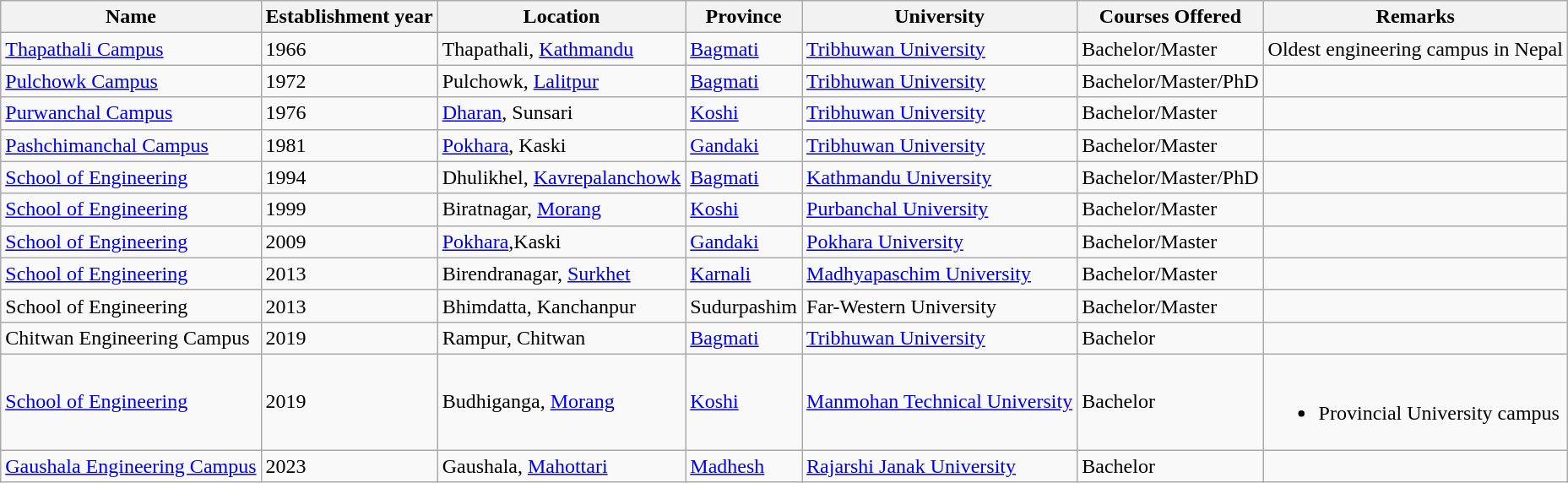<table class="wikitable sortable static-row-numbers static-row-header-text"  mw-collapsible">
<tr>
<th>Name</th>
<th>Establishment year</th>
<th>Location</th>
<th>Province</th>
<th>University</th>
<th>Courses Offered</th>
<th>Remarks</th>
</tr>
<tr>
<td><a href='#'>Thapathali Campus</a></td>
<td>1966</td>
<td>Thapathali, <a href='#'>Kathmandu</a></td>
<td><a href='#'>Bagmati</a></td>
<td><a href='#'>Tribhuwan University</a></td>
<td>Bachelor/Master</td>
<td>Oldest engineering campus in Nepal</td>
</tr>
<tr>
<td><a href='#'>Pulchowk Campus</a></td>
<td>1972</td>
<td>Pulchowk, <a href='#'>Lalitpur</a></td>
<td><a href='#'>Bagmati</a></td>
<td><a href='#'>Tribhuwan University</a></td>
<td>Bachelor/Master/PhD</td>
<td></td>
</tr>
<tr>
<td><a href='#'>Purwanchal Campus</a></td>
<td>1976</td>
<td><a href='#'>Dharan</a>, Sunsari</td>
<td><a href='#'>Koshi</a></td>
<td><a href='#'>Tribhuwan University</a></td>
<td>Bachelor/Master</td>
<td></td>
</tr>
<tr>
<td><a href='#'>Pashchimanchal Campus</a></td>
<td>1981</td>
<td><a href='#'>Pokhara</a>, Kaski</td>
<td><a href='#'>Gandaki</a></td>
<td><a href='#'>Tribhuwan University</a></td>
<td>Bachelor/Master</td>
<td></td>
</tr>
<tr>
<td><a href='#'>School of Engineering</a></td>
<td>1994</td>
<td>Dhulikhel, <a href='#'>Kavrepalanchowk</a></td>
<td><a href='#'>Bagmati</a></td>
<td><a href='#'>Kathmandu University</a></td>
<td>Bachelor/Master/PhD</td>
<td></td>
</tr>
<tr>
<td><a href='#'>School of Engineering</a></td>
<td>1999</td>
<td>Biratnagar, <a href='#'>Morang</a></td>
<td><a href='#'>Koshi</a></td>
<td><a href='#'>Purbanchal University</a></td>
<td>Bachelor/Master</td>
<td></td>
</tr>
<tr>
<td><a href='#'>School of Engineering</a></td>
<td>2009</td>
<td><a href='#'>Pokhara</a>,Kaski</td>
<td><a href='#'>Gandaki</a></td>
<td><a href='#'>Pokhara University</a></td>
<td>Bachelor/Master</td>
<td></td>
</tr>
<tr>
<td><a href='#'>School of Engineering</a></td>
<td>2013</td>
<td>Birendranagar, <a href='#'>Surkhet</a></td>
<td><a href='#'>Karnali</a></td>
<td><a href='#'>Madhyapaschim University</a></td>
<td>Bachelor/Master</td>
<td></td>
</tr>
<tr>
<td>School of Engineering</td>
<td>2013</td>
<td>Bhimdatta, Kanchanpur</td>
<td>Sudurpashim</td>
<td>Far-Western University</td>
<td>Bachelor/Master</td>
<td></td>
</tr>
<tr>
<td>Chitwan Engineering Campus</td>
<td>2019</td>
<td>Rampur, Chitwan</td>
<td><a href='#'>Bagmati</a></td>
<td><a href='#'>Tribhuwan University</a></td>
<td>Bachelor</td>
<td></td>
</tr>
<tr>
<td><a href='#'>School of Engineering</a></td>
<td>2019</td>
<td>Budhiganga, <a href='#'>Morang</a></td>
<td><a href='#'>Koshi</a></td>
<td><a href='#'>Manmohan Technical University</a></td>
<td>Bachelor</td>
<td><br><ul><li>Provincial University campus</li></ul></td>
</tr>
<tr>
<td><a href='#'>Gaushala Engineering Campus</a></td>
<td>2023</td>
<td>Gaushala, <a href='#'>Mahottari</a></td>
<td><a href='#'>Madhesh</a></td>
<td><a href='#'>Rajarshi Janak University</a></td>
<td>Bachelor</td>
<td></td>
</tr>
</table>
